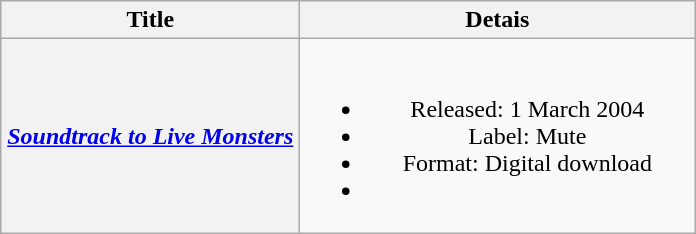<table class="wikitable plainrowheaders" style="text-align:center">
<tr>
<th scope="col" style="width:12em;">Title</th>
<th scope="col" style="width:16em;">Detais</th>
</tr>
<tr>
<th scope="row"><em><a href='#'>Soundtrack to Live Monsters</a></em></th>
<td><br><ul><li>Released: 1 March 2004</li><li>Label: Mute</li><li>Format: Digital download</li><li></li></ul></td>
</tr>
</table>
